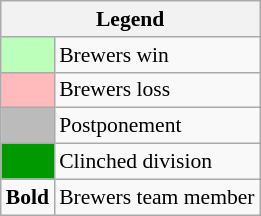<table class="wikitable" style="font-size:90%">
<tr>
<th colspan="2">Legend</th>
</tr>
<tr>
<td bgcolor="#bbffbb"> </td>
<td>Brewers win</td>
</tr>
<tr>
<td bgcolor="#ffbbbb"> </td>
<td>Brewers loss</td>
</tr>
<tr>
<td bgcolor="#bbbbbb"> </td>
<td>Postponement</td>
</tr>
<tr>
<td bgcolor="#090"> </td>
<td>Clinched division</td>
</tr>
<tr>
<td><strong>Bold</strong></td>
<td>Brewers team member</td>
</tr>
</table>
